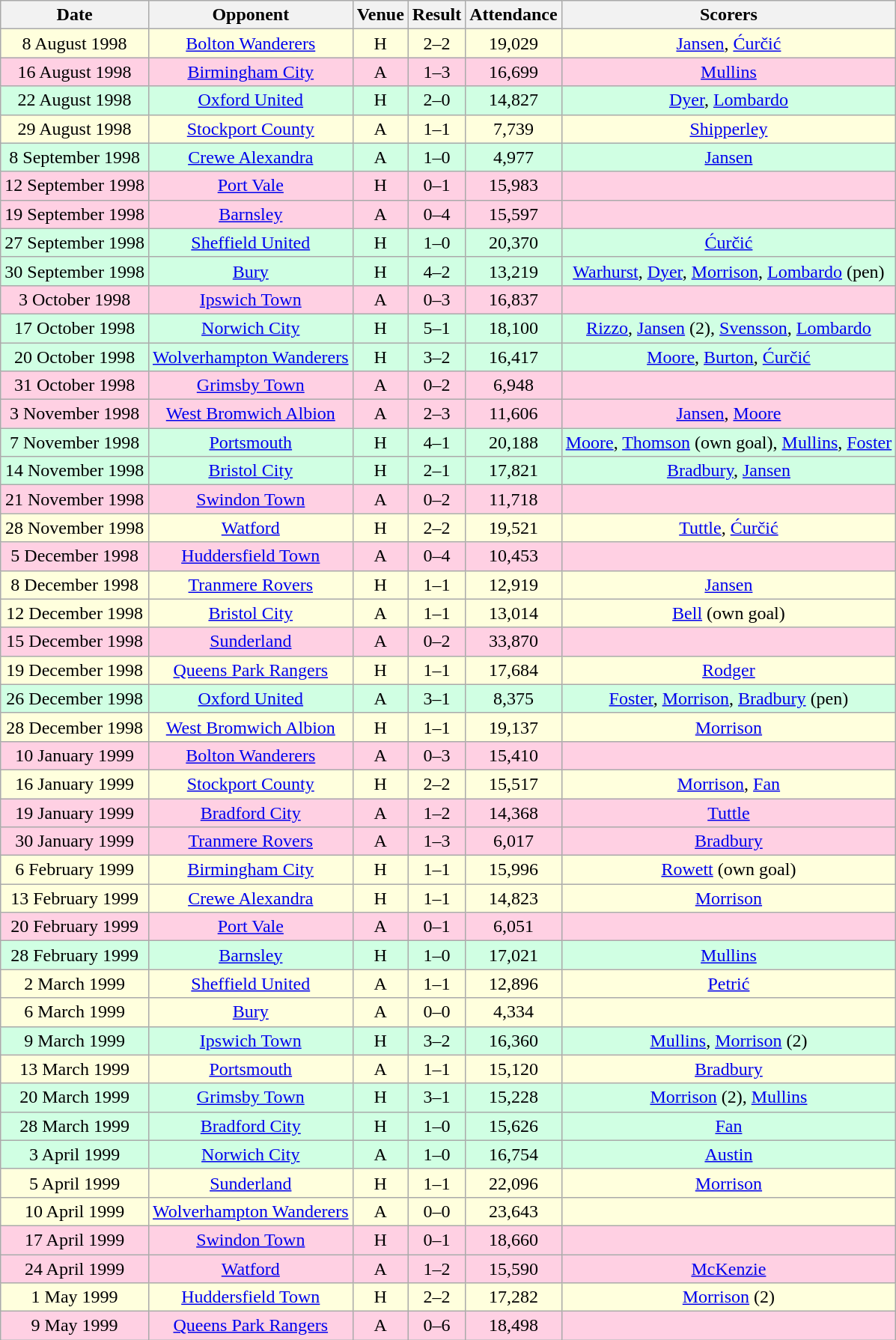<table class="wikitable sortable" style="font-size:100%; text-align:center">
<tr>
<th>Date</th>
<th>Opponent</th>
<th>Venue</th>
<th>Result</th>
<th>Attendance</th>
<th>Scorers</th>
</tr>
<tr style="background-color: #ffffdd;">
<td>8 August 1998</td>
<td><a href='#'>Bolton Wanderers</a></td>
<td>H</td>
<td>2–2</td>
<td>19,029</td>
<td><a href='#'>Jansen</a>, <a href='#'>Ćurčić</a></td>
</tr>
<tr style="background-color: #ffd0e3;">
<td>16 August 1998</td>
<td><a href='#'>Birmingham City</a></td>
<td>A</td>
<td>1–3</td>
<td>16,699</td>
<td><a href='#'>Mullins</a></td>
</tr>
<tr style="background-color: #d0ffe3;">
<td>22 August 1998</td>
<td><a href='#'>Oxford United</a></td>
<td>H</td>
<td>2–0</td>
<td>14,827</td>
<td><a href='#'>Dyer</a>, <a href='#'>Lombardo</a></td>
</tr>
<tr style="background-color: #ffffdd;">
<td>29 August 1998</td>
<td><a href='#'>Stockport County</a></td>
<td>A</td>
<td>1–1</td>
<td>7,739</td>
<td><a href='#'>Shipperley</a></td>
</tr>
<tr style="background-color: #d0ffe3;">
<td>8 September 1998</td>
<td><a href='#'>Crewe Alexandra</a></td>
<td>A</td>
<td>1–0</td>
<td>4,977</td>
<td><a href='#'>Jansen</a></td>
</tr>
<tr style="background-color: #ffd0e3;">
<td>12 September 1998</td>
<td><a href='#'>Port Vale</a></td>
<td>H</td>
<td>0–1</td>
<td>15,983</td>
<td></td>
</tr>
<tr style="background-color: #ffd0e3;">
<td>19 September 1998</td>
<td><a href='#'>Barnsley</a></td>
<td>A</td>
<td>0–4</td>
<td>15,597</td>
<td></td>
</tr>
<tr style="background-color: #d0ffe3;">
<td>27 September 1998</td>
<td><a href='#'>Sheffield United</a></td>
<td>H</td>
<td>1–0</td>
<td>20,370</td>
<td><a href='#'>Ćurčić</a></td>
</tr>
<tr style="background-color: #d0ffe3;">
<td>30 September 1998</td>
<td><a href='#'>Bury</a></td>
<td>H</td>
<td>4–2</td>
<td>13,219</td>
<td><a href='#'>Warhurst</a>, <a href='#'>Dyer</a>, <a href='#'>Morrison</a>, <a href='#'>Lombardo</a> (pen)</td>
</tr>
<tr style="background-color: #ffd0e3;">
<td>3 October 1998</td>
<td><a href='#'>Ipswich Town</a></td>
<td>A</td>
<td>0–3</td>
<td>16,837</td>
<td></td>
</tr>
<tr style="background-color: #d0ffe3;">
<td>17 October 1998</td>
<td><a href='#'>Norwich City</a></td>
<td>H</td>
<td>5–1</td>
<td>18,100</td>
<td><a href='#'>Rizzo</a>, <a href='#'>Jansen</a> (2), <a href='#'>Svensson</a>, <a href='#'>Lombardo</a></td>
</tr>
<tr style="background-color: #d0ffe3;">
<td>20 October 1998</td>
<td><a href='#'>Wolverhampton Wanderers</a></td>
<td>H</td>
<td>3–2</td>
<td>16,417</td>
<td><a href='#'>Moore</a>, <a href='#'>Burton</a>, <a href='#'>Ćurčić</a></td>
</tr>
<tr style="background-color: #ffd0e3;">
<td>31 October 1998</td>
<td><a href='#'>Grimsby Town</a></td>
<td>A</td>
<td>0–2</td>
<td>6,948</td>
<td></td>
</tr>
<tr style="background-color: #ffd0e3;">
<td>3 November 1998</td>
<td><a href='#'>West Bromwich Albion</a></td>
<td>A</td>
<td>2–3</td>
<td>11,606</td>
<td><a href='#'>Jansen</a>, <a href='#'>Moore</a></td>
</tr>
<tr style="background-color: #d0ffe3;">
<td>7 November 1998</td>
<td><a href='#'>Portsmouth</a></td>
<td>H</td>
<td>4–1</td>
<td>20,188</td>
<td><a href='#'>Moore</a>, <a href='#'>Thomson</a> (own goal), <a href='#'>Mullins</a>, <a href='#'>Foster</a></td>
</tr>
<tr style="background-color: #d0ffe3;">
<td>14 November 1998</td>
<td><a href='#'>Bristol City</a></td>
<td>H</td>
<td>2–1</td>
<td>17,821</td>
<td><a href='#'>Bradbury</a>, <a href='#'>Jansen</a></td>
</tr>
<tr style="background-color: #ffd0e3;">
<td>21 November 1998</td>
<td><a href='#'>Swindon Town</a></td>
<td>A</td>
<td>0–2</td>
<td>11,718</td>
<td></td>
</tr>
<tr style="background-color: #ffffdd;">
<td>28 November 1998</td>
<td><a href='#'>Watford</a></td>
<td>H</td>
<td>2–2</td>
<td>19,521</td>
<td><a href='#'>Tuttle</a>, <a href='#'>Ćurčić</a></td>
</tr>
<tr style="background-color: #ffd0e3;">
<td>5 December 1998</td>
<td><a href='#'>Huddersfield Town</a></td>
<td>A</td>
<td>0–4</td>
<td>10,453</td>
<td></td>
</tr>
<tr style="background-color: #ffffdd;">
<td>8 December 1998</td>
<td><a href='#'>Tranmere Rovers</a></td>
<td>H</td>
<td>1–1</td>
<td>12,919</td>
<td><a href='#'>Jansen</a></td>
</tr>
<tr style="background-color: #ffffdd;">
<td>12 December 1998</td>
<td><a href='#'>Bristol City</a></td>
<td>A</td>
<td>1–1</td>
<td>13,014</td>
<td><a href='#'>Bell</a> (own goal)</td>
</tr>
<tr style="background-color: #ffd0e3;">
<td>15 December 1998</td>
<td><a href='#'>Sunderland</a></td>
<td>A</td>
<td>0–2</td>
<td>33,870</td>
<td></td>
</tr>
<tr style="background-color: #ffffdd;">
<td>19 December 1998</td>
<td><a href='#'>Queens Park Rangers</a></td>
<td>H</td>
<td>1–1</td>
<td>17,684</td>
<td><a href='#'>Rodger</a></td>
</tr>
<tr style="background-color: #d0ffe3;">
<td>26 December 1998</td>
<td><a href='#'>Oxford United</a></td>
<td>A</td>
<td>3–1</td>
<td>8,375</td>
<td><a href='#'>Foster</a>, <a href='#'>Morrison</a>, <a href='#'>Bradbury</a> (pen)</td>
</tr>
<tr style="background-color: #ffffdd;">
<td>28 December 1998</td>
<td><a href='#'>West Bromwich Albion</a></td>
<td>H</td>
<td>1–1</td>
<td>19,137</td>
<td><a href='#'>Morrison</a></td>
</tr>
<tr style="background-color: #ffd0e3;">
<td>10 January 1999</td>
<td><a href='#'>Bolton Wanderers</a></td>
<td>A</td>
<td>0–3</td>
<td>15,410</td>
<td></td>
</tr>
<tr style="background-color: #ffffdd;">
<td>16 January 1999</td>
<td><a href='#'>Stockport County</a></td>
<td>H</td>
<td>2–2</td>
<td>15,517</td>
<td><a href='#'>Morrison</a>, <a href='#'>Fan</a></td>
</tr>
<tr style="background-color: #ffd0e3;">
<td>19 January 1999</td>
<td><a href='#'>Bradford City</a></td>
<td>A</td>
<td>1–2</td>
<td>14,368</td>
<td><a href='#'>Tuttle</a></td>
</tr>
<tr style="background-color: #ffd0e3;">
<td>30 January 1999</td>
<td><a href='#'>Tranmere Rovers</a></td>
<td>A</td>
<td>1–3</td>
<td>6,017</td>
<td><a href='#'>Bradbury</a></td>
</tr>
<tr style="background-color: #ffffdd;">
<td>6 February 1999</td>
<td><a href='#'>Birmingham City</a></td>
<td>H</td>
<td>1–1</td>
<td>15,996</td>
<td><a href='#'>Rowett</a> (own goal)</td>
</tr>
<tr style="background-color: #ffffdd;">
<td>13 February 1999</td>
<td><a href='#'>Crewe Alexandra</a></td>
<td>H</td>
<td>1–1</td>
<td>14,823</td>
<td><a href='#'>Morrison</a></td>
</tr>
<tr style="background-color: #ffd0e3;">
<td>20 February 1999</td>
<td><a href='#'>Port Vale</a></td>
<td>A</td>
<td>0–1</td>
<td>6,051</td>
<td></td>
</tr>
<tr style="background-color: #d0ffe3;">
<td>28 February 1999</td>
<td><a href='#'>Barnsley</a></td>
<td>H</td>
<td>1–0</td>
<td>17,021</td>
<td><a href='#'>Mullins</a></td>
</tr>
<tr style="background-color: #ffffdd;">
<td>2 March 1999</td>
<td><a href='#'>Sheffield United</a></td>
<td>A</td>
<td>1–1</td>
<td>12,896</td>
<td><a href='#'>Petrić</a></td>
</tr>
<tr style="background-color: #ffffdd;">
<td>6 March 1999</td>
<td><a href='#'>Bury</a></td>
<td>A</td>
<td>0–0</td>
<td>4,334</td>
<td></td>
</tr>
<tr style="background-color: #d0ffe3;">
<td>9 March 1999</td>
<td><a href='#'>Ipswich Town</a></td>
<td>H</td>
<td>3–2</td>
<td>16,360</td>
<td><a href='#'>Mullins</a>, <a href='#'>Morrison</a> (2)</td>
</tr>
<tr style="background-color: #ffffdd;">
<td>13 March 1999</td>
<td><a href='#'>Portsmouth</a></td>
<td>A</td>
<td>1–1</td>
<td>15,120</td>
<td><a href='#'>Bradbury</a></td>
</tr>
<tr style="background-color: #d0ffe3;">
<td>20 March 1999</td>
<td><a href='#'>Grimsby Town</a></td>
<td>H</td>
<td>3–1</td>
<td>15,228</td>
<td><a href='#'>Morrison</a> (2), <a href='#'>Mullins</a></td>
</tr>
<tr style="background-color: #d0ffe3;">
<td>28 March 1999</td>
<td><a href='#'>Bradford City</a></td>
<td>H</td>
<td>1–0</td>
<td>15,626</td>
<td><a href='#'>Fan</a></td>
</tr>
<tr style="background-color: #d0ffe3;">
<td>3 April 1999</td>
<td><a href='#'>Norwich City</a></td>
<td>A</td>
<td>1–0</td>
<td>16,754</td>
<td><a href='#'>Austin</a></td>
</tr>
<tr style="background-color: #ffffdd;">
<td>5 April 1999</td>
<td><a href='#'>Sunderland</a></td>
<td>H</td>
<td>1–1</td>
<td>22,096</td>
<td><a href='#'>Morrison</a></td>
</tr>
<tr style="background-color: #ffffdd;">
<td>10 April 1999</td>
<td><a href='#'>Wolverhampton Wanderers</a></td>
<td>A</td>
<td>0–0</td>
<td>23,643</td>
<td></td>
</tr>
<tr style="background-color: #ffd0e3;">
<td>17 April 1999</td>
<td><a href='#'>Swindon Town</a></td>
<td>H</td>
<td>0–1</td>
<td>18,660</td>
<td></td>
</tr>
<tr style="background-color: #ffd0e3;">
<td>24 April 1999</td>
<td><a href='#'>Watford</a></td>
<td>A</td>
<td>1–2</td>
<td>15,590</td>
<td><a href='#'>McKenzie</a></td>
</tr>
<tr style="background-color: #ffffdd;">
<td>1 May 1999</td>
<td><a href='#'>Huddersfield Town</a></td>
<td>H</td>
<td>2–2</td>
<td>17,282</td>
<td><a href='#'>Morrison</a> (2)</td>
</tr>
<tr style="background-color: #ffd0e3;">
<td>9 May 1999</td>
<td><a href='#'>Queens Park Rangers</a></td>
<td>A</td>
<td>0–6</td>
<td>18,498</td>
<td></td>
</tr>
</table>
